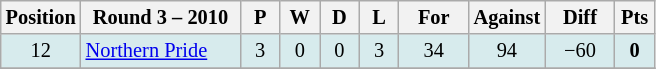<table class="wikitable" style="text-align:center; font-size:85%;">
<tr>
<th width=40 abbr="Position">Position</th>
<th width=100>Round 3 – 2010</th>
<th width=20 abbr="Played">P</th>
<th width=20 abbr="Won">W</th>
<th width=20 abbr="Drawn">D</th>
<th width=20 abbr="Lost">L</th>
<th width=40 abbr="Points for">For</th>
<th width=40 abbr="Points against">Against</th>
<th width=40 abbr="Points difference">Diff</th>
<th width=20 abbr="Points">Pts</th>
</tr>
<tr style="background: #d7ebed;">
<td>12</td>
<td style="text-align:left;"> <a href='#'>Northern Pride</a></td>
<td>3</td>
<td>0</td>
<td>0</td>
<td>3</td>
<td>34</td>
<td>94</td>
<td>−60</td>
<td><strong>0</strong></td>
</tr>
<tr>
</tr>
</table>
